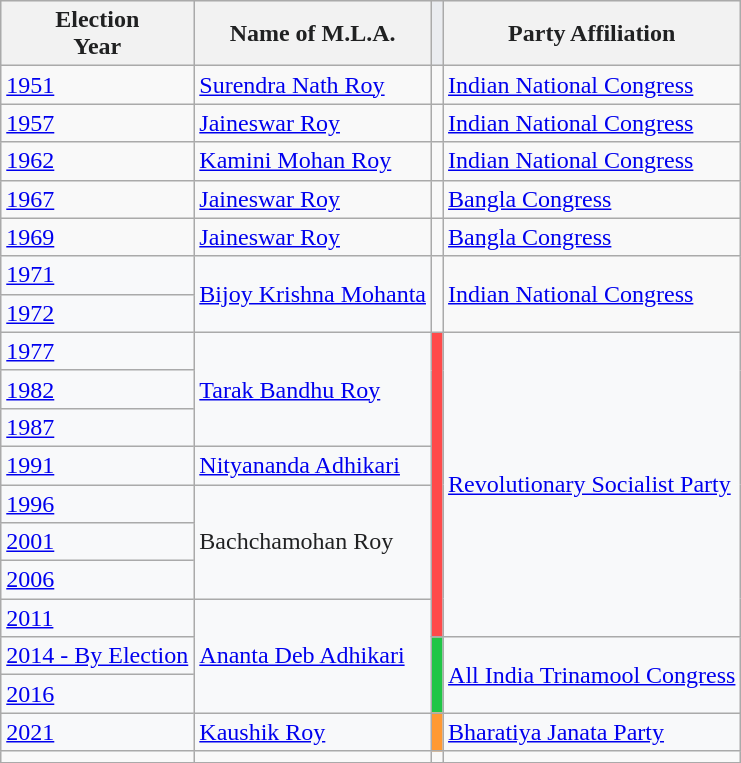<table class="wikitable sortable">
<tr style="font-weight:bold; text-align:center; background-color:#EAECF0;">
<th style="vertical-align:middle; color:#202122;">Election<br>Year</th>
<th style="vertical-align:middle; color:#202122;">Name of M.L.A.</th>
<th style="background-color:#eaecf0; font-weight:normal; text-align:left;"></th>
<th style="vertical-align:middle; color:#202122;">Party Affiliation</th>
</tr>
<tr>
<td><a href='#'>1951</a></td>
<td><a href='#'>Surendra Nath Roy</a></td>
<td></td>
<td><a href='#'>Indian National Congress</a></td>
</tr>
<tr>
<td><a href='#'>1957</a></td>
<td><a href='#'>Jaineswar Roy</a></td>
<td></td>
<td><a href='#'>Indian National Congress</a></td>
</tr>
<tr>
<td><a href='#'>1962</a></td>
<td><a href='#'>Kamini Mohan Roy</a></td>
<td></td>
<td><a href='#'>Indian National Congress</a></td>
</tr>
<tr>
<td><a href='#'>1967</a></td>
<td><a href='#'>Jaineswar Roy</a></td>
<td></td>
<td><a href='#'>Bangla Congress</a></td>
</tr>
<tr>
<td><a href='#'>1969</a></td>
<td><a href='#'>Jaineswar Roy</a></td>
<td></td>
<td><a href='#'>Bangla Congress</a></td>
</tr>
<tr>
<td style="vertical-align:middle; background-color:#F8F9FA; color:#202122;"><a href='#'>1971</a></td>
<td rowspan="2" style="vertical-align:middle; background-color:#F8F9FA; color:#202122;"><a href='#'>Bijoy Krishna Mohanta</a></td>
<td rowspan="2"></td>
<td rowspan="2"><a href='#'>Indian National Congress</a></td>
</tr>
<tr>
<td style="vertical-align:middle; background-color:#F8F9FA; color:#202122;"><a href='#'>1972</a></td>
</tr>
<tr style="background-color:#F8F9FA;">
<td style="vertical-align:middle; color:#202122;"><a href='#'>1977</a></td>
<td rowspan="3" style="vertical-align:middle; color:#202122;"><a href='#'>Tarak Bandhu Roy</a></td>
<td rowspan="8" style="background-color:#ff4a4a;"></td>
<td rowspan="8" style="color:#0645AD;"><a href='#'>Revolutionary Socialist Party</a></td>
</tr>
<tr>
<td style="vertical-align:middle; background-color:#F8F9FA; color:#202122;"><a href='#'>1982</a></td>
</tr>
<tr>
<td style="vertical-align:middle; background-color:#F8F9FA; color:#202122;"><a href='#'>1987</a></td>
</tr>
<tr>
<td style="vertical-align:middle; background-color:#F8F9FA; color:#202122;"><a href='#'>1991</a></td>
<td style="vertical-align:middle; background-color:#F8F9FA; color:#202122;"><a href='#'>Nityananda Adhikari</a></td>
</tr>
<tr>
<td style="vertical-align:middle; background-color:#F8F9FA; color:#202122;"><a href='#'>1996</a></td>
<td rowspan="3" style="vertical-align:middle; background-color:#F8F9FA; color:#202122;">Bachchamohan Roy</td>
</tr>
<tr>
<td style="background-color:#F8F9FA; color:#0645AD;"><a href='#'>2001</a></td>
</tr>
<tr>
<td style="background-color:#F8F9FA; color:#0645AD;"><a href='#'>2006</a></td>
</tr>
<tr>
<td style="background-color:#F8F9FA; color:#0645AD;"><a href='#'>2011</a></td>
<td rowspan="3" style="background-color:#F8F9FA; color:#0645AD;"><a href='#'>Ananta Deb Adhikari</a></td>
</tr>
<tr style="background-color:#F8F9FA;">
<td style="vertical-align:middle; color:#202122;"><a href='#'>2014 - By Election</a></td>
<td rowspan="2" style="background-color:#20c646;"></td>
<td rowspan="2" style="color:#0645AD;"><a href='#'>All India Trinamool Congress</a></td>
</tr>
<tr>
<td style="vertical-align:middle; background-color:#F8F9FA; color:#202122;"><a href='#'>2016</a></td>
</tr>
<tr style="background-color:#F8F9FA;">
<td style="color:#0645AD;"><a href='#'>2021</a></td>
<td style="vertical-align:middle; color:#202122;"><a href='#'>Kaushik Roy</a></td>
<td style="background-color:#ff9933;"></td>
<td style="color:#0645AD;"><a href='#'>Bharatiya Janata Party</a></td>
</tr>
<tr>
<td></td>
<td></td>
<td></td>
<td></td>
</tr>
</table>
